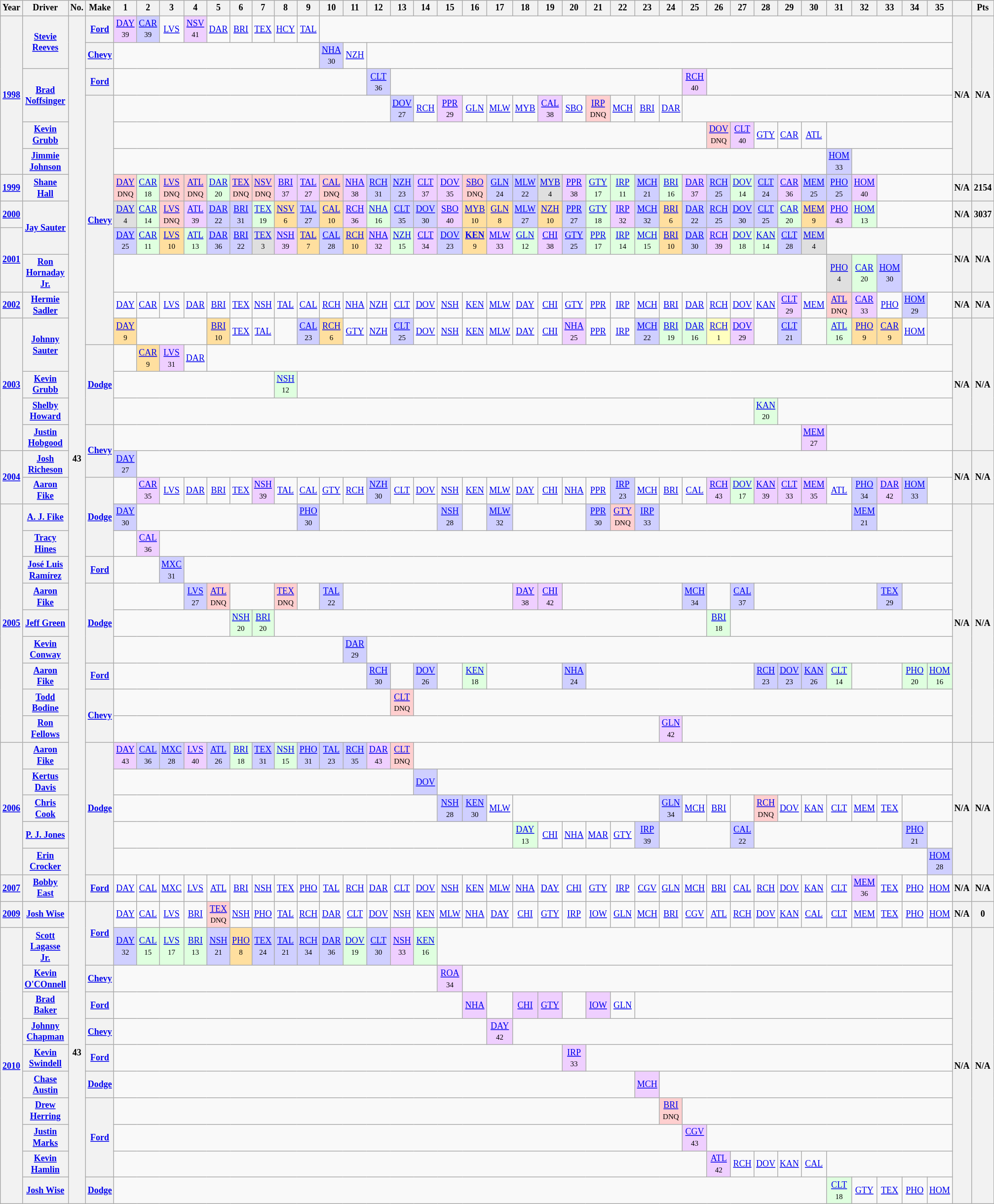<table class="wikitable" style="text-align:center; font-size:75%">
<tr>
<th>Year</th>
<th>Driver</th>
<th>No.</th>
<th>Make</th>
<th>1</th>
<th>2</th>
<th>3</th>
<th>4</th>
<th>5</th>
<th>6</th>
<th>7</th>
<th>8</th>
<th>9</th>
<th>10</th>
<th>11</th>
<th>12</th>
<th>13</th>
<th>14</th>
<th>15</th>
<th>16</th>
<th>17</th>
<th>18</th>
<th>19</th>
<th>20</th>
<th>21</th>
<th>22</th>
<th>23</th>
<th>24</th>
<th>25</th>
<th>26</th>
<th>27</th>
<th>28</th>
<th>29</th>
<th>30</th>
<th>31</th>
<th>32</th>
<th>33</th>
<th>34</th>
<th>35</th>
<th></th>
<th>Pts</th>
</tr>
<tr>
<th rowspan=6><a href='#'>1998</a></th>
<th rowspan=2><a href='#'>Stevie Reeves</a></th>
<th rowspan=33>43</th>
<th><a href='#'>Ford</a></th>
<td style="background:#EFCFFF;"><a href='#'>DAY</a><br><small>39</small></td>
<td style="background:#CFCFFF;"><a href='#'>CAR</a><br><small>39</small></td>
<td><a href='#'>LVS</a></td>
<td style="background:#EFCFFF;"><a href='#'>NSV</a><br><small>41</small></td>
<td><a href='#'>DAR</a></td>
<td><a href='#'>BRI</a></td>
<td><a href='#'>TEX</a></td>
<td><a href='#'>HCY</a></td>
<td><a href='#'>TAL</a></td>
<td colspan=26></td>
<th rowspan=6>N/A</th>
<th rowspan=6>N/A</th>
</tr>
<tr>
<th><a href='#'>Chevy</a></th>
<td colspan=9></td>
<td style="background:#CFCFFF;"><a href='#'>NHA</a><br><small>30</small></td>
<td><a href='#'>NZH</a></td>
<td colspan=24></td>
</tr>
<tr>
<th rowspan=2><a href='#'>Brad Noffsinger</a></th>
<th><a href='#'>Ford</a></th>
<td colspan=11></td>
<td style="background:#CFCFFF;"><a href='#'>CLT</a><br><small>36</small></td>
<td colspan=12></td>
<td style="background:#EFCFFF;"><a href='#'>RCH</a><br><small>40</small></td>
<td colspan=10></td>
</tr>
<tr>
<th rowspan=9><a href='#'>Chevy</a></th>
<td colspan=12></td>
<td style="background:#CFCFFF;"><a href='#'>DOV</a><br><small>27</small></td>
<td><a href='#'>RCH</a></td>
<td style="background:#EFCFFF;"><a href='#'>PPR</a><br><small>29</small></td>
<td><a href='#'>GLN</a></td>
<td><a href='#'>MLW</a></td>
<td><a href='#'>MYB</a></td>
<td style="background:#EFCFFF;"><a href='#'>CAL</a><br><small>38</small></td>
<td><a href='#'>SBO</a></td>
<td style="background:#FFCFCF;"><a href='#'>IRP</a><br><small>DNQ</small></td>
<td><a href='#'>MCH</a></td>
<td><a href='#'>BRI</a></td>
<td><a href='#'>DAR</a></td>
<td colspan=11></td>
</tr>
<tr>
<th><a href='#'>Kevin Grubb</a></th>
<td colspan=25></td>
<td style="background:#FFCFCF;"><a href='#'>DOV</a><br><small>DNQ</small></td>
<td style="background:#EFCFFF;"><a href='#'>CLT</a><br><small>40</small></td>
<td><a href='#'>GTY</a></td>
<td><a href='#'>CAR</a></td>
<td><a href='#'>ATL</a></td>
<td colspan=5></td>
</tr>
<tr>
<th><a href='#'>Jimmie Johnson</a></th>
<td colspan=30></td>
<td style="background:#CFCFFF;"><a href='#'>HOM</a><br><small>33</small></td>
<td colspan=4></td>
</tr>
<tr>
<th><a href='#'>1999</a></th>
<th><a href='#'>Shane Hall</a></th>
<td style="background:#FFCFCF;"><a href='#'>DAY</a><br><small>DNQ</small></td>
<td style="background:#DFFFDF;"><a href='#'>CAR</a><br><small>18</small></td>
<td style="background:#FFCFCF;"><a href='#'>LVS</a><br><small>DNQ</small></td>
<td style="background:#FFCFCF;"><a href='#'>ATL</a><br><small>DNQ</small></td>
<td style="background:#DFFFDF;"><a href='#'>DAR</a><br><small>20</small></td>
<td style="background:#FFCFCF;"><a href='#'>TEX</a><br><small>DNQ</small></td>
<td style="background:#FFCFCF;"><a href='#'>NSV</a><br><small>DNQ</small></td>
<td style="background:#EFCFFF;"><a href='#'>BRI</a><br><small>37</small></td>
<td style="background:#EFCFFF;"><a href='#'>TAL</a><br><small>27</small></td>
<td style="background:#FFCFCF;"><a href='#'>CAL</a><br><small>DNQ</small></td>
<td style="background:#EFCFFF;"><a href='#'>NHA</a><br><small>38</small></td>
<td style="background:#CFCFFF;"><a href='#'>RCH</a><br><small>31</small></td>
<td style="background:#CFCFFF;"><a href='#'>NZH</a><br><small>23</small></td>
<td style="background:#EFCFFF;"><a href='#'>CLT</a><br><small>37</small></td>
<td style="background:#EFCFFF;"><a href='#'>DOV</a><br><small>35</small></td>
<td style="background:#FFCFCF;"><a href='#'>SBO</a><br><small>DNQ</small></td>
<td style="background:#CFCFFF;"><a href='#'>GLN</a><br><small>24</small></td>
<td style="background:#CFCFFF;"><a href='#'>MLW</a><br><small>22</small></td>
<td style="background:#DFDFDF;"><a href='#'>MYB</a><br><small>4</small></td>
<td style="background:#EFCFFF;"><a href='#'>PPR</a><br><small>38</small></td>
<td style="background:#DFFFDF;"><a href='#'>GTY</a><br><small>17</small></td>
<td style="background:#DFFFDF;"><a href='#'>IRP</a><br><small>11</small></td>
<td style="background:#CFCFFF;"><a href='#'>MCH</a><br><small>21</small></td>
<td style="background:#DFFFDF;"><a href='#'>BRI</a><br><small>16</small></td>
<td style="background:#EFCFFF;"><a href='#'>DAR</a><br><small>37</small></td>
<td style="background:#CFCFFF;"><a href='#'>RCH</a><br><small>25</small></td>
<td style="background:#DFFFDF;"><a href='#'>DOV</a><br><small>14</small></td>
<td style="background:#CFCFFF;"><a href='#'>CLT</a><br><small>24</small></td>
<td style="background:#EFCFFF;"><a href='#'>CAR</a><br><small>36</small></td>
<td style="background:#CFCFFF;"><a href='#'>MEM</a><br><small>25</small></td>
<td style="background:#CFCFFF;"><a href='#'>PHO</a><br><small>25</small></td>
<td style="background:#EFCFFF;"><a href='#'>HOM</a><br><small>40</small></td>
<td colspan=3></td>
<th>N/A</th>
<th>2154</th>
</tr>
<tr>
<th><a href='#'>2000</a></th>
<th rowspan=2><a href='#'>Jay Sauter</a></th>
<td style="background:#DFDFDF;"><a href='#'>DAY</a><br><small>4</small></td>
<td style="background:#DFFFDF;"><a href='#'>CAR</a><br><small>14</small></td>
<td style="background:#FFCFCF;"><a href='#'>LVS</a><br><small>DNQ</small></td>
<td style="background:#EFCFFF;"><a href='#'>ATL</a><br><small>39</small></td>
<td style="background:#CFCFFF;"><a href='#'>DAR</a><br><small>22</small></td>
<td style="background:#CFCFFF;"><a href='#'>BRI</a><br><small>31</small></td>
<td style="background:#DFFFDF;"><a href='#'>TEX</a><br><small>19</small></td>
<td style="background:#FFDF9F;"><a href='#'>NSV</a><br><small>6</small></td>
<td style="background:#CFCFFF;"><a href='#'>TAL</a><br><small>27</small></td>
<td style="background:#FFDF9F;"><a href='#'>CAL</a><br><small>10</small></td>
<td style="background:#EFCFFF;"><a href='#'>RCH</a><br><small>36</small></td>
<td style="background:#DFFFDF;"><a href='#'>NHA</a><br><small>16</small></td>
<td style="background:#CFCFFF;"><a href='#'>CLT</a><br><small>35</small></td>
<td style="background:#CFCFFF;"><a href='#'>DOV</a><br><small>30</small></td>
<td style="background:#EFCFFF;"><a href='#'>SBO</a><br><small>40</small></td>
<td style="background:#FFDF9F;"><a href='#'>MYB</a><br><small>10</small></td>
<td style="background:#FFDF9F;"><a href='#'>GLN</a><br><small>8</small></td>
<td style="background:#CFCFFF;"><a href='#'>MLW</a><br><small>27</small></td>
<td style="background:#FFDF9F;"><a href='#'>NZH</a><br><small>10</small></td>
<td style="background:#CFCFFF;"><a href='#'>PPR</a><br><small>27</small></td>
<td style="background:#DFFFDF;"><a href='#'>GTY</a><br><small>18</small></td>
<td style="background:#EFCFFF;"><a href='#'>IRP</a><br><small>32</small></td>
<td style="background:#CFCFFF;"><a href='#'>MCH</a><br><small>32</small></td>
<td style="background:#FFDF9F;"><a href='#'>BRI</a><br><small>6</small></td>
<td style="background:#CFCFFF;"><a href='#'>DAR</a><br><small>22</small></td>
<td style="background:#CFCFFF;"><a href='#'>RCH</a><br><small>25</small></td>
<td style="background:#CFCFFF;"><a href='#'>DOV</a><br><small>30</small></td>
<td style="background:#CFCFFF;"><a href='#'>CLT</a><br><small>25</small></td>
<td style="background:#DFFFDF;"><a href='#'>CAR</a><br><small>20</small></td>
<td style="background:#FFDF9F;"><a href='#'>MEM</a><br><small>9</small></td>
<td style="background:#EFCFFF;"><a href='#'>PHO</a><br><small>43</small></td>
<td style="background:#DFFFDF;"><a href='#'>HOM</a><br><small>13</small></td>
<td colspan=3></td>
<th>N/A</th>
<th>3037</th>
</tr>
<tr>
<th rowspan=2><a href='#'>2001</a></th>
<td style="background:#CFCFFF;"><a href='#'>DAY</a><br><small>25</small></td>
<td style="background:#DFFFDF;"><a href='#'>CAR</a><br><small>11</small></td>
<td style="background:#FFDF9F;"><a href='#'>LVS</a><br><small>10</small></td>
<td style="background:#DFFFDF;"><a href='#'>ATL</a><br><small>13</small></td>
<td style="background:#CFCFFF;"><a href='#'>DAR</a><br><small>36</small></td>
<td style="background:#CFCFFF;"><a href='#'>BRI</a><br><small>22</small></td>
<td style="background:#DFDFDF;"><a href='#'>TEX</a><br><small>3</small></td>
<td style="background:#EFCFFF;"><a href='#'>NSH</a><br><small>39</small></td>
<td style="background:#FFDF9F;"><a href='#'>TAL</a><br><small>7</small></td>
<td style="background:#CFCFFF;"><a href='#'>CAL</a><br><small>28</small></td>
<td style="background:#FFDF9F;"><a href='#'>RCH</a><br><small>10</small></td>
<td style="background:#EFCFFF;"><a href='#'>NHA</a><br><small>32</small></td>
<td style="background:#DFFFDF;"><a href='#'>NZH</a><br><small>15</small></td>
<td style="background:#EFCFFF;"><a href='#'>CLT</a><br><small>34</small></td>
<td style="background:#CFCFFF;"><a href='#'>DOV</a><br><small>23</small></td>
<td style="background:#FFDF9F;"><strong><a href='#'>KEN</a></strong><br><small>9</small></td>
<td style="background:#EFCFFF;"><a href='#'>MLW</a><br><small>33</small></td>
<td style="background:#DFFFDF;"><a href='#'>GLN</a><br><small>12</small></td>
<td style="background:#EFCFFF;"><a href='#'>CHI</a><br><small>38</small></td>
<td style="background:#CFCFFF;"><a href='#'>GTY</a><br><small>25</small></td>
<td style="background:#DFFFDF;"><a href='#'>PPR</a><br><small>17</small></td>
<td style="background:#DFFFDF;"><a href='#'>IRP</a><br><small>14</small></td>
<td style="background:#DFFFDF;"><a href='#'>MCH</a><br><small>15</small></td>
<td style="background:#FFDF9F;"><a href='#'>BRI</a><br><small>10</small></td>
<td style="background:#CFCFFF;"><a href='#'>DAR</a><br><small>30</small></td>
<td style="background:#EFCFFF;"><a href='#'>RCH</a><br><small>39</small></td>
<td style="background:#DFFFDF;"><a href='#'>DOV</a><br><small>18</small></td>
<td style="background:#DFFFDF;"><a href='#'>KAN</a><br><small>14</small></td>
<td style="background:#CFCFFF;"><a href='#'>CLT</a><br><small>28</small></td>
<td style="background:#DFDFDF;"><a href='#'>MEM</a><br><small>4</small></td>
<td colspan=5></td>
<th rowspan=2>N/A</th>
<th rowspan=2>N/A</th>
</tr>
<tr>
<th><a href='#'>Ron Hornaday Jr.</a></th>
<td colspan=30></td>
<td style="background:#DFDFDF;"><a href='#'>PHO</a><br><small>4</small></td>
<td style="background:#DFFFDF;"><a href='#'>CAR</a><br><small>20</small></td>
<td style="background:#CFCFFF;"><a href='#'>HOM</a><br><small>30</small></td>
<td colspan=2></td>
</tr>
<tr>
<th><a href='#'>2002</a></th>
<th><a href='#'>Hermie Sadler</a></th>
<td><a href='#'>DAY</a></td>
<td><a href='#'>CAR</a></td>
<td><a href='#'>LVS</a></td>
<td><a href='#'>DAR</a></td>
<td><a href='#'>BRI</a></td>
<td><a href='#'>TEX</a></td>
<td><a href='#'>NSH</a></td>
<td><a href='#'>TAL</a></td>
<td><a href='#'>CAL</a></td>
<td><a href='#'>RCH</a></td>
<td><a href='#'>NHA</a></td>
<td><a href='#'>NZH</a></td>
<td><a href='#'>CLT</a></td>
<td><a href='#'>DOV</a></td>
<td><a href='#'>NSH</a></td>
<td><a href='#'>KEN</a></td>
<td><a href='#'>MLW</a></td>
<td><a href='#'>DAY</a></td>
<td><a href='#'>CHI</a></td>
<td><a href='#'>GTY</a></td>
<td><a href='#'>PPR</a></td>
<td><a href='#'>IRP</a></td>
<td><a href='#'>MCH</a></td>
<td><a href='#'>BRI</a></td>
<td><a href='#'>DAR</a></td>
<td><a href='#'>RCH</a></td>
<td><a href='#'>DOV</a></td>
<td><a href='#'>KAN</a></td>
<td style="background:#EFCFFF;"><a href='#'>CLT</a><br><small>29</small></td>
<td><a href='#'>MEM</a></td>
<td style="background:#FFCFCF;"><a href='#'>ATL</a><br><small>DNQ</small></td>
<td style="background:#EFCFFF;"><a href='#'>CAR</a><br><small>33</small></td>
<td><a href='#'>PHO</a></td>
<td style="background:#CFCFFF;"><a href='#'>HOM</a><br><small>29</small></td>
<td></td>
<th>N/A</th>
<th>N/A</th>
</tr>
<tr>
<th rowspan=5><a href='#'>2003</a></th>
<th rowspan=2><a href='#'>Johnny Sauter</a></th>
<td style="background:#FFDF9F;"><a href='#'>DAY</a><br><small>9</small></td>
<td colspan=3></td>
<td style="background:#FFDF9F;"><a href='#'>BRI</a><br><small>10</small></td>
<td><a href='#'>TEX</a></td>
<td><a href='#'>TAL</a></td>
<td></td>
<td style="background:#CFCFFF;"><a href='#'>CAL</a><br><small>23</small></td>
<td style="background:#FFDF9F;"><a href='#'>RCH</a><br><small>6</small></td>
<td><a href='#'>GTY</a></td>
<td><a href='#'>NZH</a></td>
<td style="background:#CFCFFF;"><a href='#'>CLT</a><br><small>25</small></td>
<td><a href='#'>DOV</a></td>
<td><a href='#'>NSH</a></td>
<td><a href='#'>KEN</a></td>
<td><a href='#'>MLW</a></td>
<td><a href='#'>DAY</a></td>
<td><a href='#'>CHI</a></td>
<td style="background:#EFCFFF;"><a href='#'>NHA</a><br><small>25</small></td>
<td><a href='#'>PPR</a></td>
<td><a href='#'>IRP</a></td>
<td style="background:#CFCFFF;"><a href='#'>MCH</a><br><small>22</small></td>
<td style="background:#DFFFDF;"><a href='#'>BRI</a><br><small>19</small></td>
<td style="background:#DFFFDF;"><a href='#'>DAR</a><br><small>16</small></td>
<td style="background:#FFFFBF;"><a href='#'>RCH</a><br><small>1</small></td>
<td style="background:#EFCFFF;"><a href='#'>DOV</a><br><small>29</small></td>
<td></td>
<td style="background:#CFCFFF;"><a href='#'>CLT</a><br><small>21</small></td>
<td></td>
<td style="background:#DFFFDF;"><a href='#'>ATL</a><br><small>16</small></td>
<td style="background:#FFDF9F;"><a href='#'>PHO</a><br><small>9</small></td>
<td style="background:#FFDF9F;"><a href='#'>CAR</a><br><small>9</small></td>
<td><a href='#'>HOM</a></td>
<td></td>
<th rowspan=5>N/A</th>
<th rowspan=5>N/A</th>
</tr>
<tr>
<th rowspan=3><a href='#'>Dodge</a></th>
<td></td>
<td style="background:#FFDF9F;"><a href='#'>CAR</a><br><small>9</small></td>
<td style="background:#EFCFFF;"><a href='#'>LVS</a><br><small>31</small></td>
<td><a href='#'>DAR</a></td>
<td colspan=31></td>
</tr>
<tr>
<th><a href='#'>Kevin Grubb</a></th>
<td colspan=7></td>
<td style="background:#DFFFDF;"><a href='#'>NSH</a><br><small>12</small></td>
<td colspan=27></td>
</tr>
<tr>
<th><a href='#'>Shelby Howard</a></th>
<td colspan=27></td>
<td style="background:#DFFFDF;"><a href='#'>KAN</a><br><small>20</small></td>
<td colspan=7></td>
</tr>
<tr>
<th><a href='#'>Justin Hobgood</a></th>
<th rowspan=2><a href='#'>Chevy</a></th>
<td colspan=29></td>
<td style="background:#EFCFFF;"><a href='#'>MEM</a><br><small>27</small></td>
<td colspan=5></td>
</tr>
<tr>
<th rowspan=2><a href='#'>2004</a></th>
<th><a href='#'>Josh Richeson</a></th>
<td style="background:#CFCFFF;"><a href='#'>DAY</a><br><small>27</small></td>
<td colspan=34></td>
<th rowspan=2>N/A</th>
<th rowspan=2>N/A</th>
</tr>
<tr>
<th><a href='#'>Aaron Fike</a></th>
<th rowspan=3><a href='#'>Dodge</a></th>
<td></td>
<td style="background:#EFCFFF;"><a href='#'>CAR</a> <br><small>35</small></td>
<td><a href='#'>LVS</a></td>
<td><a href='#'>DAR</a></td>
<td><a href='#'>BRI</a></td>
<td><a href='#'>TEX</a></td>
<td style="background:#EFCFFF;"><a href='#'>NSH</a> <br><small>39</small></td>
<td><a href='#'>TAL</a></td>
<td><a href='#'>CAL</a></td>
<td><a href='#'>GTY</a></td>
<td><a href='#'>RCH</a></td>
<td style="background:#CFCFFF;"><a href='#'>NZH</a> <br><small>30</small></td>
<td><a href='#'>CLT</a></td>
<td><a href='#'>DOV</a></td>
<td><a href='#'>NSH</a></td>
<td><a href='#'>KEN</a></td>
<td><a href='#'>MLW</a></td>
<td><a href='#'>DAY</a></td>
<td><a href='#'>CHI</a></td>
<td><a href='#'>NHA</a></td>
<td><a href='#'>PPR</a></td>
<td style="background:#CFCFFF;"><a href='#'>IRP</a> <br><small>23</small></td>
<td><a href='#'>MCH</a></td>
<td><a href='#'>BRI</a></td>
<td><a href='#'>CAL</a></td>
<td style="background:#EFCFFF;"><a href='#'>RCH</a> <br><small>43</small></td>
<td style="background:#DFFFDF;"><a href='#'>DOV</a> <br><small>17</small></td>
<td style="background:#EFCFFF;"><a href='#'>KAN</a> <br><small>39</small></td>
<td style="background:#EFCFFF;"><a href='#'>CLT</a> <br><small>33</small></td>
<td style="background:#EFCFFF;"><a href='#'>MEM</a> <br><small>35</small></td>
<td><a href='#'>ATL</a></td>
<td style="background:#CFCFFF;"><a href='#'>PHO</a> <br><small>34</small></td>
<td style="background:#EFCFFF;"><a href='#'>DAR</a> <br><small>42</small></td>
<td style="background:#CFCFFF;"><a href='#'>HOM</a> <br><small>33</small></td>
<td></td>
</tr>
<tr>
<th rowspan=9><a href='#'>2005</a></th>
<th><a href='#'>A. J. Fike</a></th>
<td style="background:#CFCFFF;"><a href='#'>DAY</a><br><small>30</small></td>
<td colspan=7></td>
<td style="background:#CFCFFF;"><a href='#'>PHO</a><br><small>30</small></td>
<td colspan=5></td>
<td style="background:#CFCFFF;"><a href='#'>NSH</a><br><small>28</small></td>
<td></td>
<td style="background:#CFCFFF;"><a href='#'>MLW</a><br><small>32</small></td>
<td colspan=3></td>
<td style="background:#CFCFFF;"><a href='#'>PPR</a><br><small>30</small></td>
<td style="background:#FFCFCF;"><a href='#'>GTY</a><br><small>DNQ</small></td>
<td style="background:#CFCFFF;"><a href='#'>IRP</a><br><small>33</small></td>
<td colspan=8></td>
<td style="background:#CFCFFF;"><a href='#'>MEM</a><br><small>21</small></td>
<td colspan=3></td>
<th rowspan=9>N/A</th>
<th rowspan=9>N/A</th>
</tr>
<tr>
<th><a href='#'>Tracy Hines</a></th>
<td></td>
<td style="background:#EFCFFF;"><a href='#'>CAL</a><br><small>36</small></td>
<td colspan=33></td>
</tr>
<tr>
<th><a href='#'>José Luis Ramírez</a></th>
<th><a href='#'>Ford</a></th>
<td colspan=2></td>
<td style="background:#CFCFFF;"><a href='#'>MXC</a><br><small>31</small></td>
<td colspan=32></td>
</tr>
<tr>
<th><a href='#'>Aaron Fike</a></th>
<th rowspan=3><a href='#'>Dodge</a></th>
<td colspan=3></td>
<td style="background:#CFCFFF;"><a href='#'>LVS</a> <br><small>27</small></td>
<td style="background:#FFCFCF;"><a href='#'>ATL</a> <br><small>DNQ</small></td>
<td colspan=2></td>
<td style="background:#FFCFCF;"><a href='#'>TEX</a> <br><small>DNQ</small></td>
<td></td>
<td style="background:#CFCFFF;"><a href='#'>TAL</a> <br><small>22</small></td>
<td colspan=7></td>
<td style="background:#EFCFFF;"><a href='#'>DAY</a> <br><small>38</small></td>
<td style="background:#EFCFFF;"><a href='#'>CHI</a> <br><small>42</small></td>
<td colspan=5></td>
<td style="background:#CFCFFF;"><a href='#'>MCH</a> <br><small>34</small></td>
<td></td>
<td style="background:#CFCFFF;"><a href='#'>CAL</a> <br><small>37</small></td>
<td colspan=5></td>
<td style="background:#CFCFFF;"><a href='#'>TEX</a> <br><small>29</small></td>
<td colspan=2></td>
</tr>
<tr>
<th><a href='#'>Jeff Green</a></th>
<td colspan=5></td>
<td style="background:#DFFFDF;"><a href='#'>NSH</a><br><small>20</small></td>
<td style="background:#DFFFDF;"><a href='#'>BRI</a><br><small>20</small></td>
<td colspan=18></td>
<td style="background:#DFFFDF;"><a href='#'>BRI</a><br><small>18</small></td>
<td colspan=9></td>
</tr>
<tr>
<th><a href='#'>Kevin Conway</a></th>
<td colspan=10></td>
<td style="background:#CFCFFF;"><a href='#'>DAR</a><br><small>29</small></td>
<td colspan=24></td>
</tr>
<tr>
<th><a href='#'>Aaron Fike</a></th>
<th><a href='#'>Ford</a></th>
<td colspan=11></td>
<td style="background:#CFCFFF;"><a href='#'>RCH</a> <br><small>30</small></td>
<td></td>
<td style="background:#CFCFFF;"><a href='#'>DOV</a> <br><small>26</small></td>
<td></td>
<td style="background:#DFFFDF;"><a href='#'>KEN</a><br><small>18</small></td>
<td colspan=3></td>
<td style="background:#CFCFFF;"><a href='#'>NHA</a> <br><small>24</small></td>
<td colspan=7></td>
<td style="background:#CFCFFF;"><a href='#'>RCH</a> <br><small>23</small></td>
<td style="background:#CFCFFF;"><a href='#'>DOV</a> <br><small>23</small></td>
<td style="background:#CFCFFF;"><a href='#'>KAN</a> <br><small>26</small></td>
<td style="background:#DFFFDF;"><a href='#'>CLT</a> <br><small>14</small></td>
<td colspan=2></td>
<td style="background:#DFFFDF;"><a href='#'>PHO</a> <br><small>20</small></td>
<td style="background:#DFFFDF;"><a href='#'>HOM</a> <br><small>16</small></td>
</tr>
<tr>
<th><a href='#'>Todd Bodine</a></th>
<th rowspan=2><a href='#'>Chevy</a></th>
<td colspan=12></td>
<td style="background:#FFCFCF;"><a href='#'>CLT</a><br><small>DNQ</small></td>
<td colspan=22></td>
</tr>
<tr>
<th><a href='#'>Ron Fellows</a></th>
<td colspan=23></td>
<td style="background:#EFCFFF;"><a href='#'>GLN</a><br><small>42</small></td>
<td colspan=11></td>
</tr>
<tr>
<th rowspan=5><a href='#'>2006</a></th>
<th><a href='#'>Aaron Fike</a></th>
<th rowspan=5><a href='#'>Dodge</a></th>
<td style="background:#EFCFFF;"><a href='#'>DAY</a> <br><small>43</small></td>
<td style="background:#CFCFFF;"><a href='#'>CAL</a> <br><small>36</small></td>
<td style="background:#CFCFFF;"><a href='#'>MXC</a> <br><small>28</small></td>
<td style="background:#EFCFFF;"><a href='#'>LVS</a> <br><small>40</small></td>
<td style="background:#CFCFFF;"><a href='#'>ATL</a> <br><small>26</small></td>
<td style="background:#DFFFDF;"><a href='#'>BRI</a> <br><small>18</small></td>
<td style="background:#CFCFFF;"><a href='#'>TEX</a> <br><small>31</small></td>
<td style="background:#DFFFDF;"><a href='#'>NSH</a> <br><small>15</small></td>
<td style="background:#CFCFFF;"><a href='#'>PHO</a> <br><small>31</small></td>
<td style="background:#CFCFFF;"><a href='#'>TAL</a> <br><small>23</small></td>
<td style="background:#CFCFFF;"><a href='#'>RCH</a> <br><small>35</small></td>
<td style="background:#EFCFFF;"><a href='#'>DAR</a> <br><small>43</small></td>
<td style="background:#FFCFCF;"><a href='#'>CLT</a> <br><small>DNQ</small></td>
<td colspan=22></td>
<th rowspan=5>N/A</th>
<th rowspan=5>N/A</th>
</tr>
<tr>
<th><a href='#'>Kertus Davis</a></th>
<td colspan=13></td>
<td style="background:#CFCFFF;"><a href='#'>DOV</a><br></td>
<td colspan=21></td>
</tr>
<tr>
<th><a href='#'>Chris Cook</a></th>
<td colspan=14></td>
<td style="background:#CFCFFF;"><a href='#'>NSH</a><br><small>28</small></td>
<td style="background:#CFCFFF;"><a href='#'>KEN</a><br><small>30</small></td>
<td><a href='#'>MLW</a></td>
<td colspan=6></td>
<td style="background:#CFCFFF;"><a href='#'>GLN</a><br><small>34</small></td>
<td><a href='#'>MCH</a></td>
<td><a href='#'>BRI</a></td>
<td></td>
<td style="background:#FFCFCF;"><a href='#'>RCH</a><br><small>DNQ</small></td>
<td><a href='#'>DOV</a></td>
<td><a href='#'>KAN</a></td>
<td><a href='#'>CLT</a></td>
<td><a href='#'>MEM</a></td>
<td><a href='#'>TEX</a></td>
<td colspan=2></td>
</tr>
<tr>
<th><a href='#'>P. J. Jones</a></th>
<td colspan=17></td>
<td style="background:#DFFFDF;"><a href='#'>DAY</a><br><small>13</small></td>
<td><a href='#'>CHI</a></td>
<td><a href='#'>NHA</a></td>
<td><a href='#'>MAR</a></td>
<td><a href='#'>GTY</a></td>
<td style="background:#CFCFFF;"><a href='#'>IRP</a><br><small>39</small></td>
<td colspan=3></td>
<td style="background:#CFCFFF;"><a href='#'>CAL</a><br><small>22</small></td>
<td colspan=6></td>
<td style="background:#CFCFFF;"><a href='#'>PHO</a><br><small>21</small></td>
<td></td>
</tr>
<tr>
<th><a href='#'>Erin Crocker</a></th>
<td colspan=34></td>
<td style="background:#CFCFFF;"><a href='#'>HOM</a><br><small>28</small></td>
</tr>
<tr>
<th><a href='#'>2007</a></th>
<th><a href='#'>Bobby East</a></th>
<th><a href='#'>Ford</a></th>
<td><a href='#'>DAY</a></td>
<td><a href='#'>CAL</a></td>
<td><a href='#'>MXC</a></td>
<td><a href='#'>LVS</a></td>
<td><a href='#'>ATL</a></td>
<td><a href='#'>BRI</a></td>
<td><a href='#'>NSH</a></td>
<td><a href='#'>TEX</a></td>
<td><a href='#'>PHO</a></td>
<td><a href='#'>TAL</a></td>
<td><a href='#'>RCH</a></td>
<td><a href='#'>DAR</a></td>
<td><a href='#'>CLT</a></td>
<td><a href='#'>DOV</a></td>
<td><a href='#'>NSH</a></td>
<td><a href='#'>KEN</a></td>
<td><a href='#'>MLW</a></td>
<td><a href='#'>NHA</a></td>
<td><a href='#'>DAY</a></td>
<td><a href='#'>CHI</a></td>
<td><a href='#'>GTY</a></td>
<td><a href='#'>IRP</a></td>
<td><a href='#'>CGV</a></td>
<td><a href='#'>GLN</a></td>
<td><a href='#'>MCH</a></td>
<td><a href='#'>BRI</a></td>
<td><a href='#'>CAL</a></td>
<td><a href='#'>RCH</a></td>
<td><a href='#'>DOV</a></td>
<td><a href='#'>KAN</a></td>
<td><a href='#'>CLT</a></td>
<td style="background:#EFCFFF;"><a href='#'>MEM</a><br><small>36</small></td>
<td><a href='#'>TEX</a></td>
<td><a href='#'>PHO</a></td>
<td><a href='#'>HOM</a></td>
<th>N/A</th>
<th>N/A</th>
</tr>
<tr>
<th><a href='#'>2009</a></th>
<th><a href='#'>Josh Wise</a></th>
<th rowspan=11>43</th>
<th rowspan=2><a href='#'>Ford</a></th>
<td><a href='#'>DAY</a></td>
<td><a href='#'>CAL</a></td>
<td><a href='#'>LVS</a></td>
<td><a href='#'>BRI</a></td>
<td style="background:#FFCFCF;"><a href='#'>TEX</a><br><small>DNQ</small></td>
<td><a href='#'>NSH</a></td>
<td><a href='#'>PHO</a></td>
<td><a href='#'>TAL</a></td>
<td><a href='#'>RCH</a></td>
<td><a href='#'>DAR</a></td>
<td><a href='#'>CLT</a></td>
<td><a href='#'>DOV</a></td>
<td><a href='#'>NSH</a></td>
<td><a href='#'>KEN</a></td>
<td><a href='#'>MLW</a></td>
<td><a href='#'>NHA</a></td>
<td><a href='#'>DAY</a></td>
<td><a href='#'>CHI</a></td>
<td><a href='#'>GTY</a></td>
<td><a href='#'>IRP</a></td>
<td><a href='#'>IOW</a></td>
<td><a href='#'>GLN</a></td>
<td><a href='#'>MCH</a></td>
<td><a href='#'>BRI</a></td>
<td><a href='#'>CGV</a></td>
<td><a href='#'>ATL</a></td>
<td><a href='#'>RCH</a></td>
<td><a href='#'>DOV</a></td>
<td><a href='#'>KAN</a></td>
<td><a href='#'>CAL</a></td>
<td><a href='#'>CLT</a></td>
<td><a href='#'>MEM</a></td>
<td><a href='#'>TEX</a></td>
<td><a href='#'>PHO</a></td>
<td><a href='#'>HOM</a></td>
<th>N/A</th>
<th>0</th>
</tr>
<tr>
<th rowspan=10><a href='#'>2010</a></th>
<th><a href='#'>Scott Lagasse Jr.</a></th>
<td style="background:#CFCFFF;"><a href='#'>DAY</a><br><small>32</small></td>
<td style="background:#DFFFDF;"><a href='#'>CAL</a><br><small>15</small></td>
<td style="background:#DFFFDF;"><a href='#'>LVS</a><br><small>17</small></td>
<td style="background:#DFFFDF;"><a href='#'>BRI</a><br><small>13</small></td>
<td style="background:#CFCFFF;"><a href='#'>NSH</a><br><small>21</small></td>
<td style="background:#FFDF9F;"><a href='#'>PHO</a><br><small>8</small></td>
<td style="background:#CFCFFF;"><a href='#'>TEX</a><br><small>24</small></td>
<td style="background:#CFCFFF;"><a href='#'>TAL</a><br><small>21</small></td>
<td style="background:#CFCFFF;"><a href='#'>RCH</a><br><small>34</small></td>
<td style="background:#CFCFFF;"><a href='#'>DAR</a><br><small>36</small></td>
<td style="background:#DFFFDF;"><a href='#'>DOV</a><br><small>19</small></td>
<td style="background:#CFCFFF;"><a href='#'>CLT</a><br><small>30</small></td>
<td style="background:#EFCFFF;"><a href='#'>NSH</a><br><small>33</small></td>
<td style="background:#DFFFDF;"><a href='#'>KEN</a><br><small>16</small></td>
<td colspan=21></td>
<th rowspan=10>N/A</th>
<th rowspan=10>N/A</th>
</tr>
<tr>
<th><a href='#'>Kevin O'COnnell</a></th>
<th><a href='#'>Chevy</a></th>
<td colspan=14></td>
<td style="background:#EFCFFF;"><a href='#'>ROA</a><br><small>34</small></td>
<td colspan=20></td>
</tr>
<tr>
<th><a href='#'>Brad Baker</a></th>
<th><a href='#'>Ford</a></th>
<td colspan=15></td>
<td style="background:#EFCFFF;"><a href='#'>NHA</a><br></td>
<td></td>
<td style="background:#EFCFFF;"><a href='#'>CHI</a><br></td>
<td style="background:#EFCFFF;"><a href='#'>GTY</a><br></td>
<td></td>
<td style="background:#EFCFFF;"><a href='#'>IOW</a><br></td>
<td><a href='#'>GLN</a></td>
<td colspan=13></td>
</tr>
<tr>
<th><a href='#'>Johnny Chapman</a></th>
<th><a href='#'>Chevy</a></th>
<td colspan=16></td>
<td style="background:#EFCFFF;"><a href='#'>DAY</a><br><small>42</small></td>
<td colspan=18></td>
</tr>
<tr>
<th><a href='#'>Kevin Swindell</a></th>
<th><a href='#'>Ford</a></th>
<td colspan=19></td>
<td style="background:#EFCFFF;"><a href='#'>IRP</a><br><small>33</small></td>
<td colspan=16></td>
</tr>
<tr>
<th><a href='#'>Chase Austin</a></th>
<th><a href='#'>Dodge</a></th>
<td colspan=22></td>
<td style="background:#EFCFFF;"><a href='#'>MCH</a><br></td>
<td colspan=12></td>
</tr>
<tr>
<th><a href='#'>Drew Herring</a></th>
<th rowspan=3><a href='#'>Ford</a></th>
<td colspan=23></td>
<td style="background:#FFCFCF;"><a href='#'>BRI</a><br><small>DNQ</small></td>
<td colspan=11></td>
</tr>
<tr>
<th><a href='#'>Justin Marks</a></th>
<td colspan=24></td>
<td style="background:#EFCFFF;"><a href='#'>CGV</a><br><small>43</small></td>
<td colspan=10></td>
</tr>
<tr>
<th><a href='#'>Kevin Hamlin</a></th>
<td colspan=25></td>
<td style="background:#EFCFFF;"><a href='#'>ATL</a><br><small>42</small></td>
<td><a href='#'>RCH</a></td>
<td><a href='#'>DOV</a></td>
<td><a href='#'>KAN</a></td>
<td><a href='#'>CAL</a></td>
<td colspan=5></td>
</tr>
<tr>
<th><a href='#'>Josh Wise</a></th>
<th><a href='#'>Dodge</a></th>
<td colspan=30></td>
<td style="background:#DFFFDF;"><a href='#'>CLT</a><br><small>18</small></td>
<td><a href='#'>GTY</a></td>
<td><a href='#'>TEX</a></td>
<td><a href='#'>PHO</a></td>
<td><a href='#'>HOM</a></td>
</tr>
</table>
